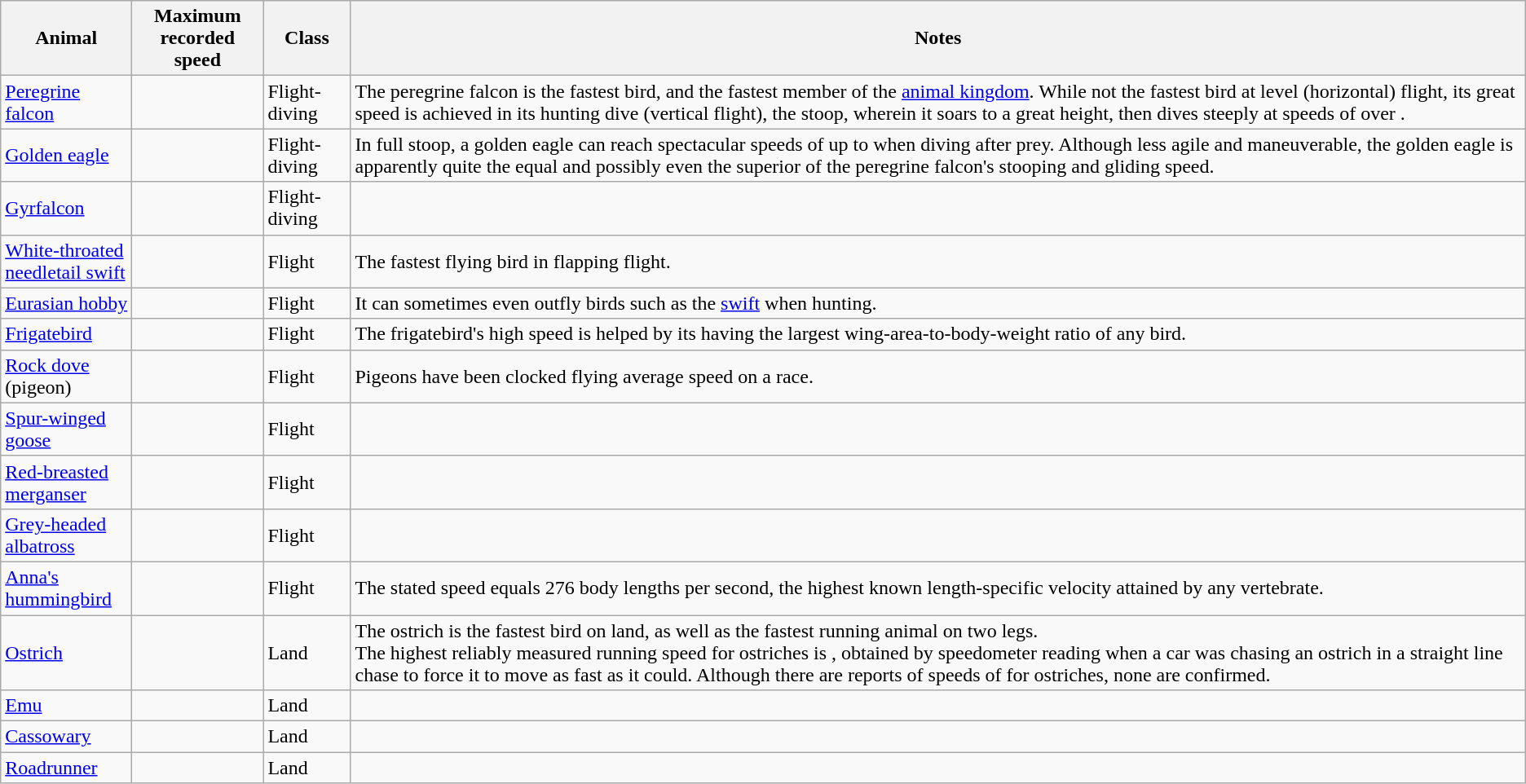<table class="wikitable sortable">
<tr>
<th width=100>Animal</th>
<th width=100>Maximum recorded speed</th>
<th>Class</th>
<th class="unsortable">Notes</th>
</tr>
<tr>
<td><a href='#'>Peregrine falcon</a></td>
<td></td>
<td>Flight-diving</td>
<td>The peregrine falcon is the fastest bird, and the fastest member of the <a href='#'>animal kingdom</a>. While not the fastest bird at level (horizontal) flight, its great speed is achieved in its hunting dive (vertical flight), the stoop, wherein it soars to a great height, then dives steeply at speeds of over .</td>
</tr>
<tr>
<td><a href='#'>Golden eagle</a></td>
<td><br></td>
<td>Flight-diving</td>
<td>In full stoop, a golden eagle can reach spectacular speeds of up to  when diving after prey. Although less agile and maneuverable, the golden eagle is apparently quite the equal and possibly even the superior of the peregrine falcon's stooping and gliding speed.</td>
</tr>
<tr>
<td><a href='#'>Gyrfalcon</a></td>
<td></td>
<td>Flight-diving</td>
<td></td>
</tr>
<tr>
<td><a href='#'>White-throated needletail swift</a></td>
<td></td>
<td>Flight</td>
<td>The fastest flying bird in flapping flight.</td>
</tr>
<tr>
<td><a href='#'>Eurasian hobby</a></td>
<td></td>
<td>Flight</td>
<td>It can sometimes even outfly birds such as the <a href='#'>swift</a> when hunting.</td>
</tr>
<tr>
<td><a href='#'>Frigatebird</a></td>
<td></td>
<td>Flight</td>
<td>The frigatebird's high speed is helped by its having the largest wing-area-to-body-weight ratio of any bird.</td>
</tr>
<tr>
<td><a href='#'>Rock dove</a> (pigeon)</td>
<td></td>
<td>Flight</td>
<td>Pigeons have been clocked flying  average speed on a  race.</td>
</tr>
<tr>
<td><a href='#'>Spur-winged goose</a></td>
<td></td>
<td>Flight</td>
<td></td>
</tr>
<tr>
<td><a href='#'>Red-breasted merganser</a></td>
<td></td>
<td>Flight</td>
<td></td>
</tr>
<tr>
<td><a href='#'>Grey-headed albatross</a></td>
<td></td>
<td>Flight</td>
<td></td>
</tr>
<tr>
<td><a href='#'>Anna's hummingbird</a></td>
<td></td>
<td>Flight</td>
<td>The stated speed equals 276 body lengths per second, the highest known length-specific velocity attained by any vertebrate.</td>
</tr>
<tr>
<td><a href='#'>Ostrich</a></td>
<td></td>
<td>Land</td>
<td>The ostrich is the fastest bird on land, as well as the fastest running animal on two legs.<br>The highest reliably measured running speed for ostriches is , obtained by speedometer reading when a car was chasing an ostrich in a straight line chase to force it to move as fast as it could. Although there are reports of speeds of  for ostriches, none are confirmed.</td>
</tr>
<tr>
<td><a href='#'>Emu</a></td>
<td></td>
<td>Land</td>
<td></td>
</tr>
<tr>
<td><a href='#'>Cassowary</a></td>
<td></td>
<td>Land</td>
<td></td>
</tr>
<tr>
<td><a href='#'>Roadrunner</a></td>
<td></td>
<td>Land</td>
<td></td>
</tr>
</table>
